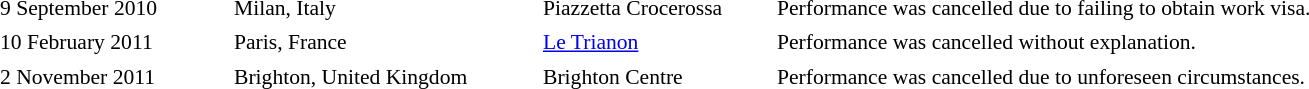<table cellpadding="2" style="border:0 solid darkgrey; font-size:90%">
<tr>
<th style="width:150px;"></th>
<th style="width:200px;"></th>
<th style="width:150px;"></th>
<th style="width:700px;"></th>
</tr>
<tr border="0">
</tr>
<tr>
<td>9 September 2010</td>
<td>Milan, Italy</td>
<td>Piazzetta Crocerossa</td>
<td>Performance was cancelled due to failing to obtain work visa.</td>
</tr>
<tr>
<td>10 February 2011</td>
<td>Paris, France</td>
<td><a href='#'>Le Trianon</a></td>
<td>Performance was cancelled without explanation.</td>
</tr>
<tr>
<td>2 November 2011</td>
<td>Brighton, United Kingdom</td>
<td>Brighton Centre</td>
<td>Performance was cancelled due to unforeseen circumstances.</td>
</tr>
</table>
